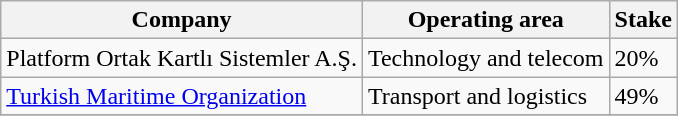<table class="wikitable sortable">
<tr>
<th>Company</th>
<th>Operating area</th>
<th>Stake</th>
</tr>
<tr>
<td>Platform Ortak Kartlı Sistemler A.Ş.</td>
<td>Technology and telecom</td>
<td>20%</td>
</tr>
<tr>
<td><a href='#'>Turkish Maritime Organization</a></td>
<td>Transport and logistics</td>
<td>49%</td>
</tr>
<tr>
</tr>
</table>
